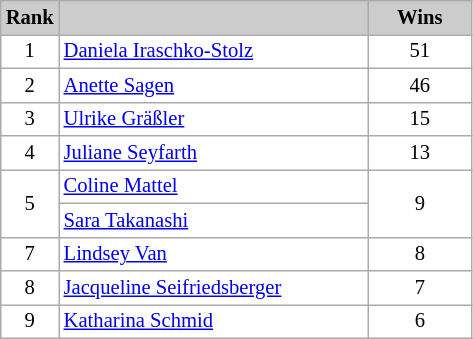<table class="wikitable plainrowheaders" style="background:#fff; font-size:86%; line-height:16px; border:grey solid 1px; border-collapse:collapse;">
<tr style="background:#ccc; text-align:center;">
<th style="background:#ccc;">Rank</th>
<th style="background:#ccc;" width="200"></th>
<th style="background:#ccc;" width="62">Wins</th>
</tr>
<tr>
<td align=center>1</td>
<td> <a href='#'>Daniela Iraschko-Stolz</a></td>
<td align=center>51</td>
</tr>
<tr>
<td align=center>2</td>
<td> <a href='#'>Anette Sagen</a></td>
<td align=center>46</td>
</tr>
<tr>
<td align=center>3</td>
<td> <a href='#'>Ulrike Gräßler</a></td>
<td align=center>15</td>
</tr>
<tr>
<td align=center>4</td>
<td> <a href='#'>Juliane Seyfarth</a></td>
<td align=center>13</td>
</tr>
<tr>
<td rowspan=2 align=center>5</td>
<td> <a href='#'>Coline Mattel</a></td>
<td rowspan=2 align=center>9</td>
</tr>
<tr>
<td> <a href='#'>Sara Takanashi</a></td>
</tr>
<tr>
<td align=center>7</td>
<td> <a href='#'>Lindsey Van</a></td>
<td align=center>8</td>
</tr>
<tr>
<td align=center>8</td>
<td> <a href='#'>Jacqueline Seifriedsberger</a></td>
<td align=center>7</td>
</tr>
<tr>
<td align=center>9</td>
<td> <a href='#'>Katharina Schmid</a></td>
<td align=center>6</td>
</tr>
</table>
